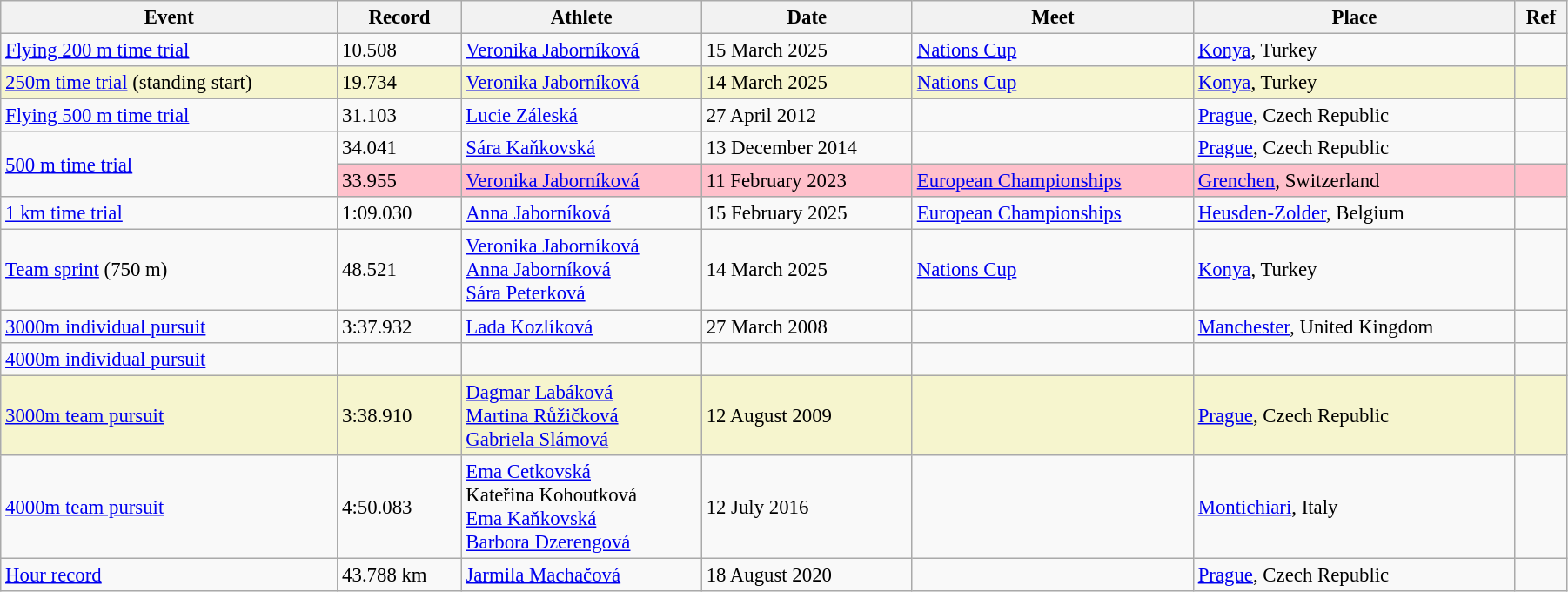<table class="wikitable" style="font-size:95%; width: 95%;">
<tr>
<th>Event</th>
<th>Record</th>
<th>Athlete</th>
<th>Date</th>
<th>Meet</th>
<th>Place</th>
<th>Ref</th>
</tr>
<tr>
<td><a href='#'>Flying 200 m time trial</a></td>
<td>10.508</td>
<td><a href='#'>Veronika Jaborníková</a></td>
<td>15 March 2025</td>
<td><a href='#'>Nations Cup</a></td>
<td><a href='#'>Konya</a>, Turkey</td>
<td></td>
</tr>
<tr style="background:#f6F5CE;">
<td><a href='#'>250m time trial</a> (standing start)</td>
<td>19.734</td>
<td><a href='#'>Veronika Jaborníková</a></td>
<td>14 March 2025</td>
<td><a href='#'>Nations Cup</a></td>
<td><a href='#'>Konya</a>, Turkey</td>
<td></td>
</tr>
<tr>
<td><a href='#'>Flying 500 m time trial</a></td>
<td>31.103</td>
<td><a href='#'>Lucie Záleská</a></td>
<td>27 April 2012</td>
<td></td>
<td><a href='#'>Prague</a>, Czech Republic</td>
<td></td>
</tr>
<tr>
<td rowspan=2><a href='#'>500 m time trial</a></td>
<td>34.041</td>
<td><a href='#'>Sára Kaňkovská</a></td>
<td>13 December 2014</td>
<td></td>
<td><a href='#'>Prague</a>, Czech Republic</td>
<td></td>
</tr>
<tr style="background:pink">
<td>33.955</td>
<td><a href='#'>Veronika Jaborníková</a></td>
<td>11 February 2023</td>
<td><a href='#'>European Championships</a></td>
<td><a href='#'>Grenchen</a>, Switzerland</td>
<td></td>
</tr>
<tr>
<td><a href='#'>1 km time trial</a></td>
<td>1:09.030</td>
<td><a href='#'>Anna Jaborníková</a></td>
<td>15 February 2025</td>
<td><a href='#'>European Championships</a></td>
<td><a href='#'>Heusden-Zolder</a>, Belgium</td>
<td></td>
</tr>
<tr>
<td><a href='#'>Team sprint</a> (750 m)</td>
<td>48.521</td>
<td><a href='#'>Veronika Jaborníková</a><br><a href='#'>Anna Jaborníková</a><br><a href='#'>Sára Peterková</a></td>
<td>14 March 2025</td>
<td><a href='#'>Nations Cup</a></td>
<td><a href='#'>Konya</a>, Turkey</td>
<td></td>
</tr>
<tr>
<td><a href='#'>3000m individual pursuit</a></td>
<td>3:37.932</td>
<td><a href='#'>Lada Kozlíková</a></td>
<td>27 March 2008</td>
<td></td>
<td><a href='#'>Manchester</a>, United Kingdom</td>
<td></td>
</tr>
<tr>
<td><a href='#'>4000m individual pursuit</a></td>
<td></td>
<td></td>
<td></td>
<td></td>
<td></td>
<td></td>
</tr>
<tr style="background:#f6F5CE;">
<td><a href='#'>3000m team pursuit</a></td>
<td>3:38.910</td>
<td><a href='#'>Dagmar Labáková</a><br><a href='#'>Martina Růžičková</a><br><a href='#'>Gabriela Slámová</a></td>
<td>12 August 2009</td>
<td></td>
<td><a href='#'>Prague</a>, Czech Republic</td>
<td></td>
</tr>
<tr>
<td><a href='#'>4000m team pursuit</a></td>
<td>4:50.083</td>
<td><a href='#'>Ema Cetkovská</a><br>Kateřina Kohoutková<br><a href='#'>Ema Kaňkovská</a><br><a href='#'>Barbora Dzerengová</a></td>
<td>12 July 2016</td>
<td></td>
<td><a href='#'>Montichiari</a>, Italy</td>
<td></td>
</tr>
<tr>
<td><a href='#'>Hour record</a></td>
<td>43.788 km</td>
<td><a href='#'>Jarmila Machačová</a></td>
<td>18 August 2020</td>
<td></td>
<td><a href='#'>Prague</a>, Czech Republic</td>
<td></td>
</tr>
</table>
